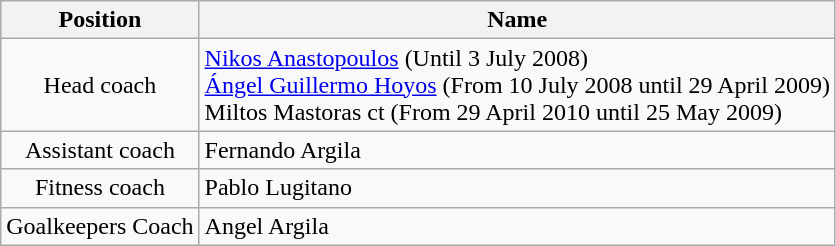<table class="wikitable" style="text-align: center;">
<tr>
<th>Position</th>
<th>Name</th>
</tr>
<tr>
<td>Head coach</td>
<td style="text-align:left;"><a href='#'>Nikos Anastopoulos</a> (Until 3 July 2008)<br><a href='#'>Ángel Guillermo Hoyos</a> (From 10 July 2008 until 29 April 2009)<br>Miltos Mastoras ct (From 29 April 2010 until 25 May 2009)</td>
</tr>
<tr>
<td>Assistant coach</td>
<td style="text-align:left;">Fernando Argila</td>
</tr>
<tr>
<td>Fitness coach</td>
<td style="text-align:left;">Pablo Lugitano</td>
</tr>
<tr>
<td>Goalkeepers Coach</td>
<td style="text-align:left;">Angel Argila</td>
</tr>
</table>
